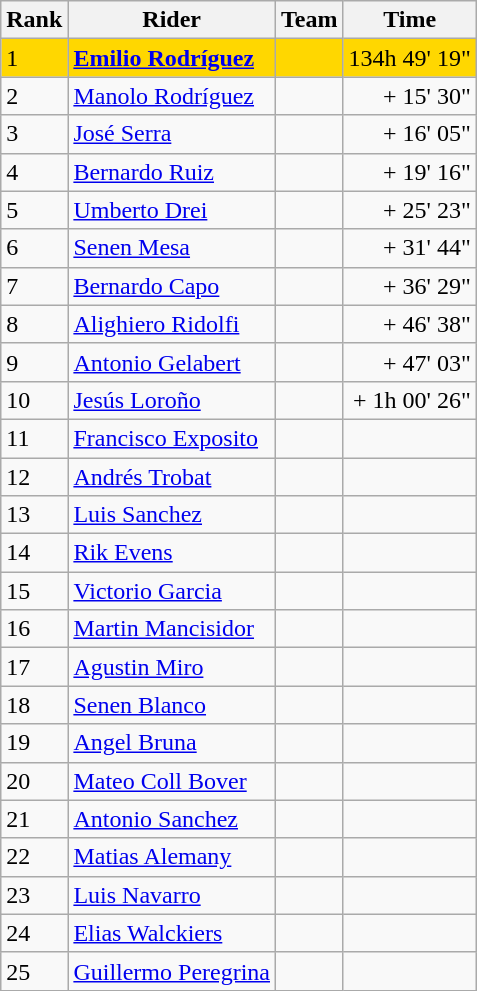<table class="wikitable">
<tr>
<th>Rank</th>
<th>Rider</th>
<th>Team</th>
<th>Time</th>
</tr>
<tr bgcolor=gold>
<td>1</td>
<td>  	<strong><a href='#'>Emilio Rodríguez</a></strong></td>
<td></td>
<td align="right">134h 49' 19"</td>
</tr>
<tr>
<td>2</td>
<td>  	<a href='#'>Manolo Rodríguez</a></td>
<td></td>
<td align="right">+ 15' 30"</td>
</tr>
<tr>
<td>3</td>
<td>  	<a href='#'>José Serra</a></td>
<td></td>
<td align="right">+ 16' 05"</td>
</tr>
<tr>
<td>4</td>
<td>  	<a href='#'>Bernardo Ruiz</a></td>
<td></td>
<td align="right">+ 19' 16"</td>
</tr>
<tr>
<td>5</td>
<td> 	<a href='#'>Umberto Drei</a></td>
<td></td>
<td align="right">+ 25' 23"</td>
</tr>
<tr>
<td>6</td>
<td>  	<a href='#'>Senen Mesa</a></td>
<td></td>
<td align="right">+ 31' 44"</td>
</tr>
<tr>
<td>7</td>
<td>  	<a href='#'>Bernardo Capo</a></td>
<td></td>
<td align="right">+ 36' 29"</td>
</tr>
<tr>
<td>8</td>
<td> 	<a href='#'>Alighiero Ridolfi</a></td>
<td></td>
<td align="right">+ 46' 38"</td>
</tr>
<tr>
<td>9</td>
<td>  	<a href='#'>Antonio Gelabert</a></td>
<td></td>
<td align="right">+ 47' 03"</td>
</tr>
<tr>
<td>10</td>
<td>  	<a href='#'>Jesús Loroño</a></td>
<td></td>
<td align="right">+ 1h 00' 26"</td>
</tr>
<tr>
<td>11</td>
<td>  	<a href='#'>Francisco Exposito</a></td>
<td></td>
<td align="right"></td>
</tr>
<tr>
<td>12</td>
<td>  	<a href='#'>Andrés Trobat</a></td>
<td></td>
<td align="right"></td>
</tr>
<tr>
<td>13</td>
<td>  	<a href='#'>Luis Sanchez</a></td>
<td></td>
<td align="right"></td>
</tr>
<tr>
<td>14</td>
<td>	<a href='#'>Rik Evens</a></td>
<td></td>
<td align="right"></td>
</tr>
<tr>
<td>15</td>
<td>  	<a href='#'>Victorio Garcia</a></td>
<td></td>
<td align="right"></td>
</tr>
<tr>
<td>16</td>
<td>  	<a href='#'>Martin Mancisidor</a></td>
<td></td>
<td align="right"></td>
</tr>
<tr>
<td>17</td>
<td>  	<a href='#'>Agustin Miro</a></td>
<td></td>
<td align="right"></td>
</tr>
<tr>
<td>18</td>
<td>  	<a href='#'>Senen Blanco</a></td>
<td></td>
<td align="right"></td>
</tr>
<tr>
<td>19</td>
<td>  	<a href='#'>Angel Bruna</a></td>
<td></td>
<td align="right"></td>
</tr>
<tr>
<td>20</td>
<td>  	<a href='#'>Mateo Coll Bover</a></td>
<td></td>
<td align="right"></td>
</tr>
<tr>
<td>21</td>
<td>  	<a href='#'>Antonio Sanchez</a></td>
<td></td>
<td align="right"></td>
</tr>
<tr>
<td>22</td>
<td>  	<a href='#'>Matias Alemany</a></td>
<td></td>
<td align="right"></td>
</tr>
<tr>
<td>23</td>
<td>  	<a href='#'>Luis Navarro</a></td>
<td></td>
<td align="right"></td>
</tr>
<tr>
<td>24</td>
<td>	<a href='#'>Elias Walckiers</a></td>
<td></td>
<td align="right"></td>
</tr>
<tr>
<td>25</td>
<td>  	<a href='#'>Guillermo Peregrina</a></td>
<td></td>
<td align="right"></td>
</tr>
</table>
